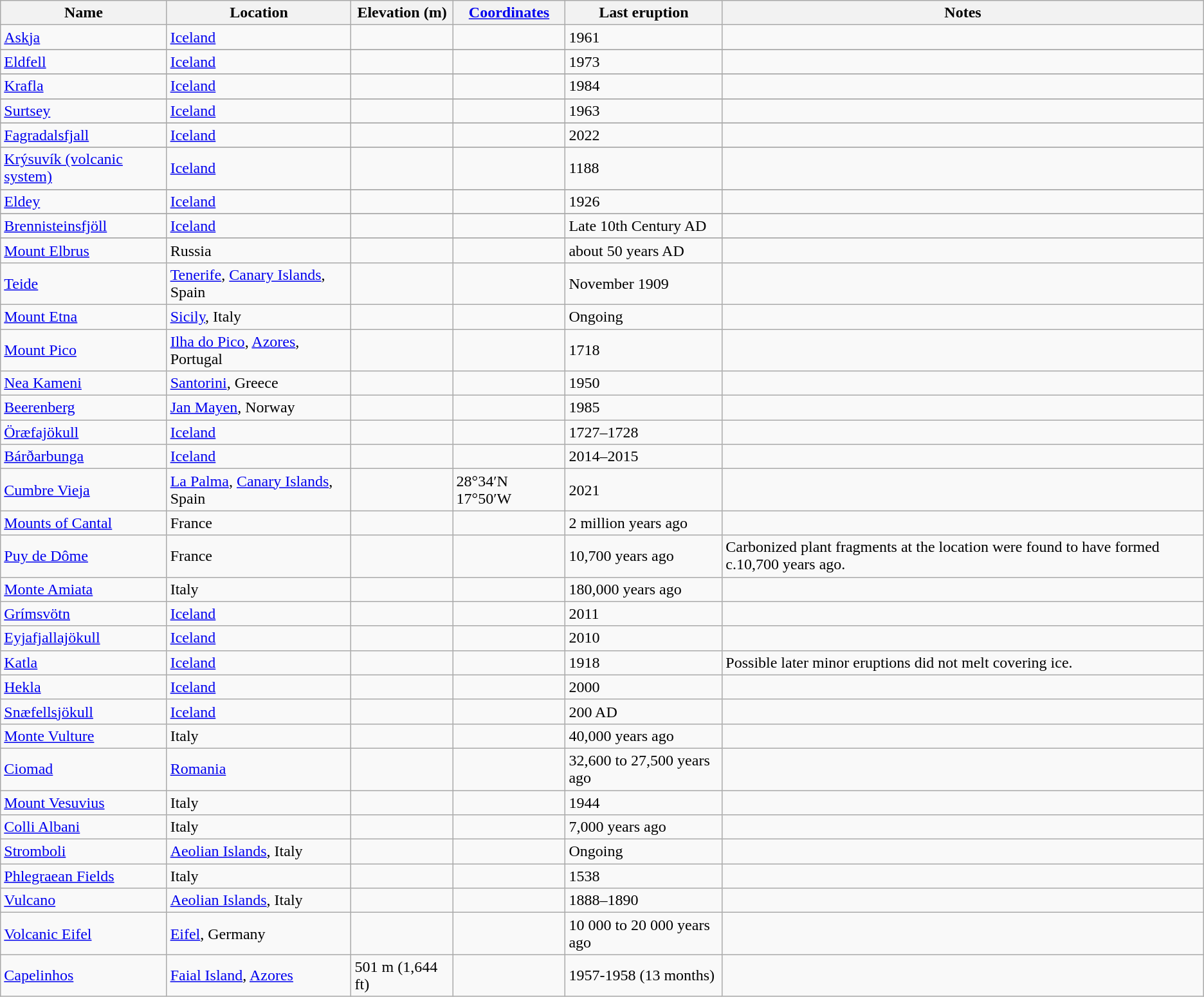<table class="wikitable sortable">
<tr>
<th>Name</th>
<th>Location</th>
<th>Elevation (m)</th>
<th><a href='#'>Coordinates</a></th>
<th>Last eruption</th>
<th>Notes</th>
</tr>
<tr>
<td><a href='#'>Askja</a></td>
<td><a href='#'>Iceland</a></td>
<td></td>
<td></td>
<td>1961</td>
<td></td>
</tr>
<tr>
</tr>
<tr>
<td><a href='#'>Eldfell</a></td>
<td><a href='#'>Iceland</a></td>
<td></td>
<td></td>
<td>1973</td>
<td></td>
</tr>
<tr>
</tr>
<tr>
<td><a href='#'>Krafla</a></td>
<td><a href='#'>Iceland</a></td>
<td></td>
<td></td>
<td>1984</td>
<td></td>
</tr>
<tr>
</tr>
<tr>
<td><a href='#'>Surtsey</a></td>
<td><a href='#'>Iceland</a></td>
<td></td>
<td></td>
<td>1963</td>
<td></td>
</tr>
<tr>
</tr>
<tr>
<td><a href='#'>Fagradalsfjall</a></td>
<td><a href='#'>Iceland</a></td>
<td></td>
<td></td>
<td>2022</td>
<td></td>
</tr>
<tr>
</tr>
<tr>
<td><a href='#'>Krýsuvík (volcanic system)</a></td>
<td><a href='#'>Iceland</a></td>
<td></td>
<td></td>
<td>1188</td>
<td></td>
</tr>
<tr>
</tr>
<tr>
<td><a href='#'>Eldey</a></td>
<td><a href='#'>Iceland</a></td>
<td></td>
<td></td>
<td>1926</td>
<td></td>
</tr>
<tr>
</tr>
<tr>
<td><a href='#'>Brennisteinsfjöll</a></td>
<td><a href='#'>Iceland</a></td>
<td></td>
<td></td>
<td data-sort-value="950">Late 10th Century AD</td>
<td></td>
</tr>
<tr>
</tr>
<tr>
<td><a href='#'>Mount Elbrus</a></td>
<td>Russia</td>
<td></td>
<td></td>
<td data-sort-value="50">about 50 years AD</td>
<td></td>
</tr>
<tr>
<td><a href='#'>Teide</a></td>
<td><a href='#'>Tenerife</a>, <a href='#'>Canary Islands</a>, Spain</td>
<td></td>
<td></td>
<td data-sort-value="1909">November 1909</td>
<td></td>
</tr>
<tr>
<td><a href='#'>Mount Etna</a></td>
<td><a href='#'>Sicily</a>, Italy</td>
<td></td>
<td></td>
<td data-sort-value="2023">Ongoing</td>
<td></td>
</tr>
<tr>
<td><a href='#'>Mount Pico</a></td>
<td><a href='#'>Ilha do Pico</a>, <a href='#'>Azores</a>, Portugal</td>
<td></td>
<td></td>
<td>1718</td>
<td></td>
</tr>
<tr>
<td><a href='#'>Nea Kameni</a></td>
<td><a href='#'>Santorini</a>, Greece</td>
<td></td>
<td></td>
<td>1950</td>
<td></td>
</tr>
<tr>
<td><a href='#'>Beerenberg</a></td>
<td><a href='#'>Jan Mayen</a>, Norway</td>
<td></td>
<td></td>
<td>1985</td>
<td></td>
</tr>
<tr>
<td><a href='#'>Öræfajökull</a></td>
<td><a href='#'>Iceland</a></td>
<td></td>
<td></td>
<td>1727–1728</td>
<td></td>
</tr>
<tr>
<td><a href='#'>Bárðarbunga</a></td>
<td><a href='#'>Iceland</a></td>
<td></td>
<td></td>
<td>2014–2015</td>
<td></td>
</tr>
<tr>
<td><a href='#'>Cumbre Vieja</a></td>
<td><a href='#'>La Palma</a>, <a href='#'>Canary Islands</a>, Spain</td>
<td></td>
<td>28°34′N 17°50′W</td>
<td>2021</td>
<td></td>
</tr>
<tr>
<td><a href='#'>Mounts of Cantal</a></td>
<td>France</td>
<td></td>
<td></td>
<td data-sort-value="-2000000">2 million years ago</td>
<td></td>
</tr>
<tr>
<td><a href='#'>Puy de Dôme</a></td>
<td>France</td>
<td></td>
<td></td>
<td data-sort-value="-8700">10,700 years ago</td>
<td>Carbonized plant fragments at the location were found to have formed c.10,700 years ago.</td>
</tr>
<tr>
<td><a href='#'>Monte Amiata</a></td>
<td>Italy</td>
<td></td>
<td></td>
<td data-sort-value="-180000">180,000 years ago</td>
<td></td>
</tr>
<tr>
<td><a href='#'>Grímsvötn</a></td>
<td><a href='#'>Iceland</a></td>
<td></td>
<td></td>
<td>2011</td>
<td></td>
</tr>
<tr>
<td><a href='#'>Eyjafjallajökull</a></td>
<td><a href='#'>Iceland</a></td>
<td></td>
<td></td>
<td>2010</td>
<td></td>
</tr>
<tr>
<td><a href='#'>Katla</a></td>
<td><a href='#'>Iceland</a></td>
<td></td>
<td></td>
<td>1918</td>
<td>Possible later minor eruptions did not melt covering ice.</td>
</tr>
<tr>
<td><a href='#'>Hekla</a></td>
<td><a href='#'>Iceland</a></td>
<td></td>
<td></td>
<td>2000</td>
<td></td>
</tr>
<tr>
<td><a href='#'>Snæfellsjökull</a></td>
<td><a href='#'>Iceland</a></td>
<td></td>
<td></td>
<td data-sort-value="200">200 AD</td>
<td></td>
</tr>
<tr>
<td><a href='#'>Monte Vulture</a></td>
<td>Italy</td>
<td></td>
<td></td>
<td data-sort-value="-38000">40,000 years ago</td>
<td></td>
</tr>
<tr>
<td><a href='#'>Ciomad</a></td>
<td><a href='#'>Romania</a></td>
<td></td>
<td></td>
<td data-sort-value="-28000">32,600 to 27,500 years ago</td>
<td></td>
</tr>
<tr>
<td><a href='#'>Mount Vesuvius</a></td>
<td>Italy</td>
<td></td>
<td></td>
<td>1944</td>
<td></td>
</tr>
<tr>
<td><a href='#'>Colli Albani</a></td>
<td>Italy</td>
<td></td>
<td></td>
<td data-sort-value="-3000">7,000 years ago</td>
<td></td>
</tr>
<tr>
<td><a href='#'>Stromboli</a></td>
<td><a href='#'>Aeolian Islands</a>, Italy</td>
<td></td>
<td></td>
<td data-sort-value="2023">Ongoing</td>
<td></td>
</tr>
<tr>
<td><a href='#'>Phlegraean Fields</a></td>
<td>Italy</td>
<td></td>
<td></td>
<td>1538</td>
<td></td>
</tr>
<tr>
<td><a href='#'>Vulcano</a></td>
<td><a href='#'>Aeolian Islands</a>, Italy</td>
<td></td>
<td></td>
<td>1888–1890</td>
<td></td>
</tr>
<tr>
<td><a href='#'>Volcanic Eifel</a></td>
<td><a href='#'>Eifel</a>, Germany</td>
<td></td>
<td></td>
<td data-sort-value="-13000">10 000 to 20 000 years ago</td>
<td></td>
</tr>
<tr>
<td><a href='#'>Capelinhos</a></td>
<td><a href='#'>Faial Island</a>, <a href='#'>Azores</a></td>
<td>501 m (1,644 ft)</td>
<td></td>
<td>1957-1958 (13 months)</td>
<td></td>
</tr>
</table>
